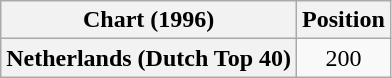<table class="wikitable plainrowheaders" style="text-align:center;">
<tr>
<th scope="col">Chart (1996)</th>
<th scope="col">Position</th>
</tr>
<tr>
<th scope="row">Netherlands (Dutch Top 40)</th>
<td>200</td>
</tr>
</table>
